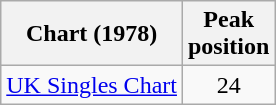<table class="wikitable">
<tr>
<th>Chart (1978)</th>
<th>Peak<br>position</th>
</tr>
<tr>
<td><a href='#'>UK Singles Chart</a></td>
<td align="center">24</td>
</tr>
</table>
